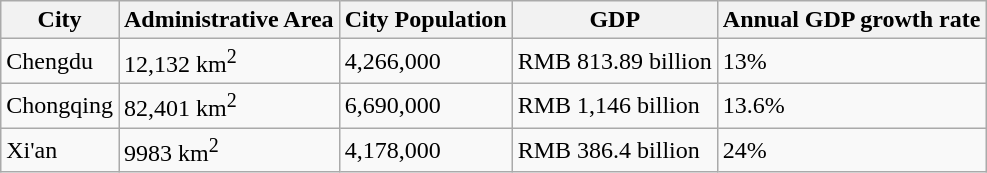<table class="wikitable">
<tr>
<th>City</th>
<th>Administrative Area</th>
<th>City Population</th>
<th>GDP</th>
<th>Annual GDP growth rate</th>
</tr>
<tr>
<td>Chengdu</td>
<td>12,132 km<sup>2</sup></td>
<td>4,266,000</td>
<td>RMB 813.89 billion</td>
<td>13%</td>
</tr>
<tr>
<td>Chongqing</td>
<td>82,401 km<sup>2</sup></td>
<td>6,690,000</td>
<td>RMB 1,146 billion</td>
<td>13.6%</td>
</tr>
<tr>
<td>Xi'an</td>
<td>9983 km<sup>2</sup></td>
<td>4,178,000</td>
<td>RMB 386.4 billion</td>
<td>24%</td>
</tr>
</table>
